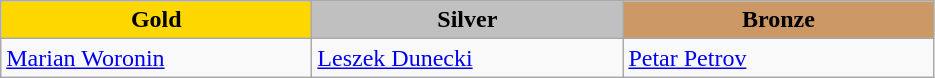<table class="wikitable" style="text-align:left">
<tr align="center">
<td width=200 bgcolor=gold><strong>Gold</strong></td>
<td width=200 bgcolor=silver><strong>Silver</strong></td>
<td width=200 bgcolor=CC9966><strong>Bronze</strong></td>
</tr>
<tr>
<td><a href='#'>Marian Woronin</a><br><em></em></td>
<td><a href='#'>Leszek Dunecki</a><br><em></em></td>
<td><a href='#'>Petar Petrov</a><br><em></em></td>
</tr>
</table>
